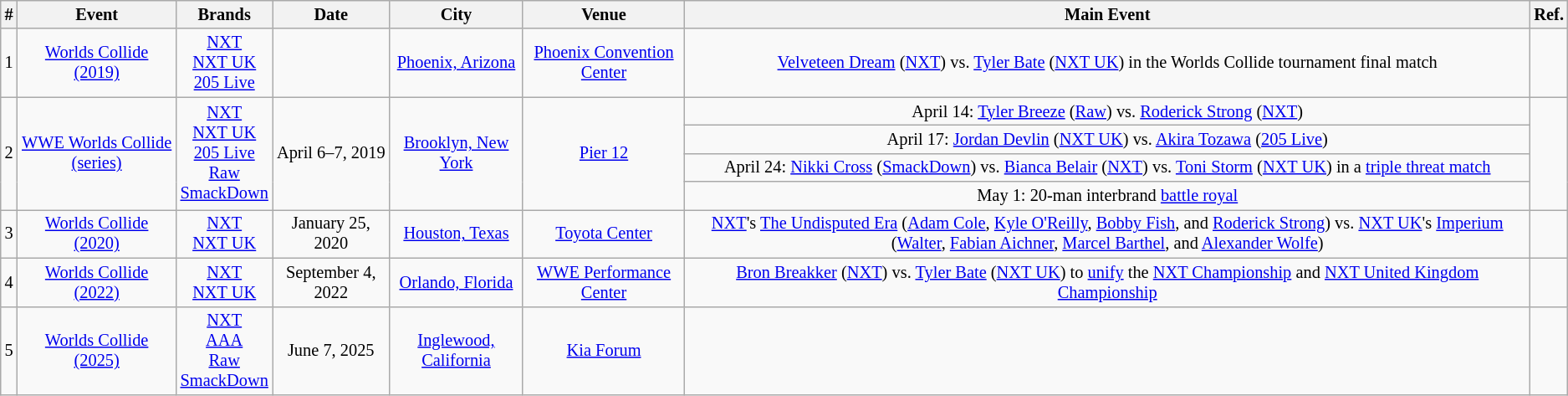<table class="sortable wikitable succession-box" style="font-size:85%; text-align:center;">
<tr>
<th>#</th>
<th>Event</th>
<th>Brands</th>
<th>Date</th>
<th>City</th>
<th>Venue</th>
<th>Main Event</th>
<th>Ref.</th>
</tr>
<tr>
<td>1</td>
<td><a href='#'>Worlds Collide (2019)</a></td>
<td><a href='#'>NXT</a><br><a href='#'>NXT UK</a><br><a href='#'>205 Live</a></td>
<td><br></td>
<td><a href='#'>Phoenix, Arizona</a></td>
<td><a href='#'>Phoenix Convention Center</a></td>
<td><a href='#'>Velveteen Dream</a> (<a href='#'>NXT</a>) vs. <a href='#'>Tyler Bate</a> (<a href='#'>NXT UK</a>) in the Worlds Collide tournament final match</td>
<td></td>
</tr>
<tr>
<td rowspan=4>2</td>
<td rowspan=4><a href='#'>WWE Worlds Collide (series)</a></td>
<td rowspan=4><a href='#'>NXT</a><br><a href='#'>NXT UK</a><br><a href='#'>205 Live</a><br><a href='#'>Raw</a><br><a href='#'>SmackDown</a></td>
<td rowspan=4>April 6–7, 2019<br></td>
<td rowspan=4><a href='#'>Brooklyn, New York</a></td>
<td rowspan=4><a href='#'>Pier 12</a></td>
<td>April 14: <a href='#'>Tyler Breeze</a> (<a href='#'>Raw</a>) vs. <a href='#'>Roderick Strong</a> (<a href='#'>NXT</a>)</td>
<td rowspan=4></td>
</tr>
<tr>
<td>April 17: <a href='#'>Jordan Devlin</a> (<a href='#'>NXT UK</a>) vs. <a href='#'>Akira Tozawa</a> (<a href='#'>205 Live</a>)</td>
</tr>
<tr>
<td>April 24: <a href='#'>Nikki Cross</a> (<a href='#'>SmackDown</a>) vs. <a href='#'>Bianca Belair</a> (<a href='#'>NXT</a>) vs. <a href='#'>Toni Storm</a> (<a href='#'>NXT UK</a>) in a <a href='#'>triple threat match</a></td>
</tr>
<tr>
<td>May 1: 20-man interbrand <a href='#'>battle royal</a></td>
</tr>
<tr>
<td>3</td>
<td><a href='#'>Worlds Collide (2020)</a></td>
<td><a href='#'>NXT</a><br><a href='#'>NXT UK</a></td>
<td>January 25, 2020</td>
<td><a href='#'>Houston, Texas</a></td>
<td><a href='#'>Toyota Center</a></td>
<td><a href='#'>NXT</a>'s <a href='#'>The Undisputed Era</a> (<a href='#'>Adam Cole</a>, <a href='#'>Kyle O'Reilly</a>, <a href='#'>Bobby Fish</a>, and <a href='#'>Roderick Strong</a>) vs. <a href='#'>NXT UK</a>'s <a href='#'>Imperium</a> (<a href='#'>Walter</a>, <a href='#'>Fabian Aichner</a>, <a href='#'>Marcel Barthel</a>, and <a href='#'>Alexander Wolfe</a>)</td>
<td></td>
</tr>
<tr>
<td>4</td>
<td><a href='#'>Worlds Collide (2022)</a></td>
<td><a href='#'>NXT</a><br><a href='#'>NXT UK</a></td>
<td>September 4, 2022</td>
<td><a href='#'>Orlando, Florida</a></td>
<td><a href='#'>WWE Performance Center</a></td>
<td><a href='#'>Bron Breakker</a> (<a href='#'>NXT</a>) vs. <a href='#'>Tyler Bate</a> (<a href='#'>NXT UK</a>) to <a href='#'>unify</a> the <a href='#'>NXT Championship</a> and <a href='#'>NXT United Kingdom Championship</a></td>
<td></td>
</tr>
<tr>
<td>5</td>
<td><a href='#'>Worlds Collide (2025)</a></td>
<td><a href='#'>NXT</a><br><a href='#'>AAA</a><br><a href='#'>Raw</a><br><a href='#'>SmackDown</a></td>
<td>June 7, 2025</td>
<td><a href='#'>Inglewood, California</a></td>
<td><a href='#'>Kia Forum</a></td>
<td></td>
<td></td>
</tr>
</table>
